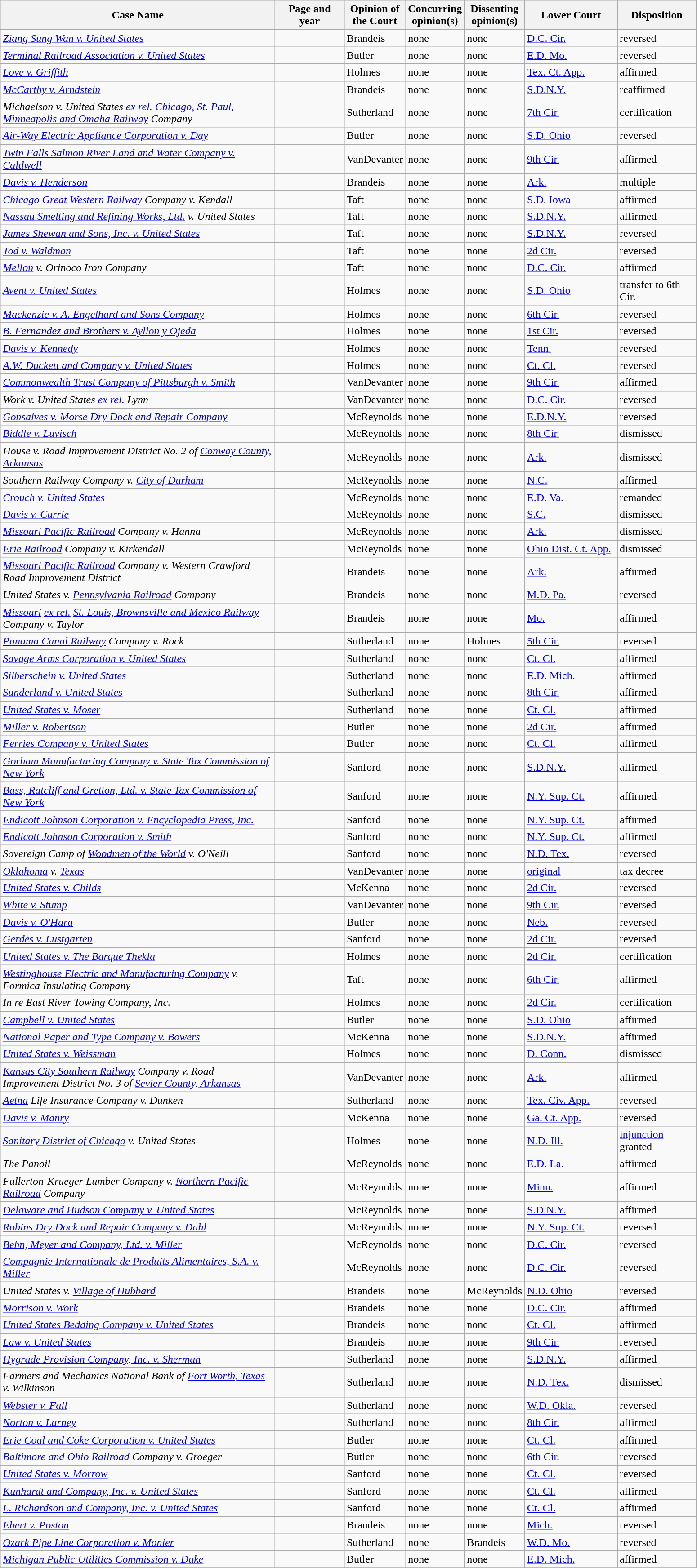<table class="wikitable sortable">
<tr>
<th scope="col" style="width: 400px;">Case Name</th>
<th scope="col" style="width: 95px;">Page and year</th>
<th scope="col" style="width: 10px;">Opinion of the Court</th>
<th scope="col" style="width: 10px;">Concurring opinion(s)</th>
<th scope="col" style="width: 10px;">Dissenting opinion(s)</th>
<th scope="col" style="width: 130px;">Lower Court</th>
<th scope="col" style="width: 110px;">Disposition</th>
</tr>
<tr>
<td><em><a href='#'>Ziang Sung Wan v. United States</a></em></td>
<td align="right"></td>
<td>Brandeis</td>
<td>none</td>
<td>none</td>
<td><a href='#'>D.C. Cir.</a></td>
<td>reversed</td>
</tr>
<tr>
<td><em><a href='#'>Terminal Railroad Association v. United States</a></em></td>
<td align="right"></td>
<td>Butler</td>
<td>none</td>
<td>none</td>
<td><a href='#'>E.D. Mo.</a></td>
<td>reversed</td>
</tr>
<tr>
<td><em><a href='#'>Love v. Griffith</a></em></td>
<td align="right"></td>
<td>Holmes</td>
<td>none</td>
<td>none</td>
<td><a href='#'>Tex. Ct. App.</a></td>
<td>affirmed</td>
</tr>
<tr>
<td><em><a href='#'>McCarthy v. Arndstein</a></em></td>
<td align="right"></td>
<td>Brandeis</td>
<td>none</td>
<td>none</td>
<td><a href='#'>S.D.N.Y.</a></td>
<td>reaffirmed</td>
</tr>
<tr>
<td><em>Michaelson v. United States <a href='#'>ex rel.</a> <a href='#'>Chicago, St. Paul, Minneapolis and Omaha Railway</a> Company</em></td>
<td align="right"></td>
<td>Sutherland</td>
<td>none</td>
<td>none</td>
<td><a href='#'>7th Cir.</a></td>
<td>certification</td>
</tr>
<tr>
<td><em><a href='#'>Air-Way Electric Appliance Corporation v. Day</a></em></td>
<td align="right"></td>
<td>Butler</td>
<td>none</td>
<td>none</td>
<td><a href='#'>S.D. Ohio</a></td>
<td>reversed</td>
</tr>
<tr>
<td><em><a href='#'>Twin Falls Salmon River Land and Water Company v. Caldwell</a></em></td>
<td align="right"></td>
<td>VanDevanter</td>
<td>none</td>
<td>none</td>
<td><a href='#'>9th Cir.</a></td>
<td>affirmed</td>
</tr>
<tr>
<td><em><a href='#'>Davis v. Henderson</a></em></td>
<td align="right"></td>
<td>Brandeis</td>
<td>none</td>
<td>none</td>
<td><a href='#'>Ark.</a></td>
<td>multiple</td>
</tr>
<tr>
<td><em><a href='#'>Chicago Great Western Railway</a> Company v. Kendall</em></td>
<td align="right"></td>
<td>Taft</td>
<td>none</td>
<td>none</td>
<td><a href='#'>S.D. Iowa</a></td>
<td>affirmed</td>
</tr>
<tr>
<td><em><a href='#'>Nassau Smelting and Refining Works, Ltd.</a> v. United States</em></td>
<td align="right"></td>
<td>Taft</td>
<td>none</td>
<td>none</td>
<td><a href='#'>S.D.N.Y.</a></td>
<td>affirmed</td>
</tr>
<tr>
<td><em><a href='#'>James Shewan and Sons, Inc. v. United States</a></em></td>
<td align="right"></td>
<td>Taft</td>
<td>none</td>
<td>none</td>
<td><a href='#'>S.D.N.Y.</a></td>
<td>reversed</td>
</tr>
<tr>
<td><em><a href='#'>Tod v. Waldman</a></em></td>
<td align="right"></td>
<td>Taft</td>
<td>none</td>
<td>none</td>
<td><a href='#'>2d Cir.</a></td>
<td>reversed</td>
</tr>
<tr>
<td><em><a href='#'>Mellon</a> v. Orinoco Iron Company</em></td>
<td align="right"></td>
<td>Taft</td>
<td>none</td>
<td>none</td>
<td><a href='#'>D.C. Cir.</a></td>
<td>affirmed</td>
</tr>
<tr>
<td><em><a href='#'>Avent v. United States</a></em></td>
<td align="right"></td>
<td>Holmes</td>
<td>none</td>
<td>none</td>
<td><a href='#'>S.D. Ohio</a></td>
<td>transfer to 6th Cir.</td>
</tr>
<tr>
<td><em><a href='#'>Mackenzie v. A. Engelhard and Sons Company</a></em></td>
<td align="right"></td>
<td>Holmes</td>
<td>none</td>
<td>none</td>
<td><a href='#'>6th Cir.</a></td>
<td>reversed</td>
</tr>
<tr>
<td><em><a href='#'>B. Fernandez and Brothers v. Ayllon y Ojeda</a></em></td>
<td align="right"></td>
<td>Holmes</td>
<td>none</td>
<td>none</td>
<td><a href='#'>1st Cir.</a></td>
<td>reversed</td>
</tr>
<tr>
<td><em><a href='#'>Davis v. Kennedy</a></em></td>
<td align="right"></td>
<td>Holmes</td>
<td>none</td>
<td>none</td>
<td><a href='#'>Tenn.</a></td>
<td>reversed</td>
</tr>
<tr>
<td><em><a href='#'>A.W. Duckett and Company v. United States</a></em></td>
<td align="right"></td>
<td>Holmes</td>
<td>none</td>
<td>none</td>
<td><a href='#'>Ct. Cl.</a></td>
<td>reversed</td>
</tr>
<tr>
<td><em><a href='#'>Commonwealth Trust Company of Pittsburgh v. Smith</a></em></td>
<td align="right"></td>
<td>VanDevanter</td>
<td>none</td>
<td>none</td>
<td><a href='#'>9th Cir.</a></td>
<td>affirmed</td>
</tr>
<tr>
<td><em>Work v. United States <a href='#'>ex rel.</a> Lynn</em></td>
<td align="right"></td>
<td>VanDevanter</td>
<td>none</td>
<td>none</td>
<td><a href='#'>D.C. Cir.</a></td>
<td>reversed</td>
</tr>
<tr>
<td><em><a href='#'>Gonsalves v. Morse Dry Dock and Repair Company</a></em></td>
<td align="right"></td>
<td>McReynolds</td>
<td>none</td>
<td>none</td>
<td><a href='#'>E.D.N.Y.</a></td>
<td>reversed</td>
</tr>
<tr>
<td><em><a href='#'>Biddle v. Luvisch</a></em></td>
<td align="right"></td>
<td>McReynolds</td>
<td>none</td>
<td>none</td>
<td><a href='#'>8th Cir.</a></td>
<td>dismissed</td>
</tr>
<tr>
<td><em>House v. Road Improvement District No. 2 of <a href='#'>Conway County, Arkansas</a></em></td>
<td align="right"></td>
<td>McReynolds</td>
<td>none</td>
<td>none</td>
<td><a href='#'>Ark.</a></td>
<td>dismissed</td>
</tr>
<tr>
<td><em>Southern Railway Company v. <a href='#'>City of Durham</a></em></td>
<td align="right"></td>
<td>McReynolds</td>
<td>none</td>
<td>none</td>
<td><a href='#'>N.C.</a></td>
<td>affirmed</td>
</tr>
<tr>
<td><em><a href='#'>Crouch v. United States</a></em></td>
<td align="right"></td>
<td>McReynolds</td>
<td>none</td>
<td>none</td>
<td><a href='#'>E.D. Va.</a></td>
<td>remanded</td>
</tr>
<tr>
<td><em><a href='#'>Davis v. Currie</a></em></td>
<td align="right"></td>
<td>McReynolds</td>
<td>none</td>
<td>none</td>
<td><a href='#'>S.C.</a></td>
<td>dismissed</td>
</tr>
<tr>
<td><em><a href='#'>Missouri Pacific Railroad</a> Company v. Hanna</em></td>
<td align="right"></td>
<td>McReynolds</td>
<td>none</td>
<td>none</td>
<td><a href='#'>Ark.</a></td>
<td>dismissed</td>
</tr>
<tr>
<td><em><a href='#'>Erie Railroad</a> Company v. Kirkendall</em></td>
<td align="right"></td>
<td>McReynolds</td>
<td>none</td>
<td>none</td>
<td><a href='#'>Ohio Dist. Ct. App.</a></td>
<td>dismissed</td>
</tr>
<tr>
<td><em><a href='#'>Missouri Pacific Railroad</a> Company v. Western Crawford Road Improvement District</em></td>
<td align="right"></td>
<td>Brandeis</td>
<td>none</td>
<td>none</td>
<td><a href='#'>Ark.</a></td>
<td>affirmed</td>
</tr>
<tr>
<td><em>United States v. <a href='#'>Pennsylvania Railroad</a> Company</em></td>
<td align="right"></td>
<td>Brandeis</td>
<td>none</td>
<td>none</td>
<td><a href='#'>M.D. Pa.</a></td>
<td>reversed</td>
</tr>
<tr>
<td><em><a href='#'>Missouri</a> <a href='#'>ex rel.</a> <a href='#'>St. Louis, Brownsville and Mexico Railway</a> Company v. Taylor</em></td>
<td align="right"></td>
<td>Brandeis</td>
<td>none</td>
<td>none</td>
<td><a href='#'>Mo.</a></td>
<td>affirmed</td>
</tr>
<tr>
<td><em><a href='#'>Panama Canal Railway</a> Company v. Rock</em></td>
<td align="right"></td>
<td>Sutherland</td>
<td>none</td>
<td>Holmes</td>
<td><a href='#'>5th Cir.</a></td>
<td>reversed</td>
</tr>
<tr>
<td><em><a href='#'>Savage Arms Corporation v. United States</a></em></td>
<td align="right"></td>
<td>Sutherland</td>
<td>none</td>
<td>none</td>
<td><a href='#'>Ct. Cl.</a></td>
<td>affirmed</td>
</tr>
<tr>
<td><em><a href='#'>Silberschein v. United States</a></em></td>
<td align="right"></td>
<td>Sutherland</td>
<td>none</td>
<td>none</td>
<td><a href='#'>E.D. Mich.</a></td>
<td>affirmed</td>
</tr>
<tr>
<td><em><a href='#'>Sunderland v. United States</a></em></td>
<td align="right"></td>
<td>Sutherland</td>
<td>none</td>
<td>none</td>
<td><a href='#'>8th Cir.</a></td>
<td>affirmed</td>
</tr>
<tr>
<td><em><a href='#'>United States v. Moser</a></em></td>
<td align="right"></td>
<td>Sutherland</td>
<td>none</td>
<td>none</td>
<td><a href='#'>Ct. Cl.</a></td>
<td>affirmed</td>
</tr>
<tr>
<td><em><a href='#'>Miller v. Robertson</a></em></td>
<td align="right"></td>
<td>Butler</td>
<td>none</td>
<td>none</td>
<td><a href='#'>2d Cir.</a></td>
<td>affirmed</td>
</tr>
<tr>
<td><em><a href='#'>Ferries Company v. United States</a></em></td>
<td align="right"></td>
<td>Butler</td>
<td>none</td>
<td>none</td>
<td><a href='#'>Ct. Cl.</a></td>
<td>affirmed</td>
</tr>
<tr>
<td><em><a href='#'>Gorham Manufacturing Company v. State Tax Commission of New York</a></em></td>
<td align="right"></td>
<td>Sanford</td>
<td>none</td>
<td>none</td>
<td><a href='#'>S.D.N.Y.</a></td>
<td>affirmed</td>
</tr>
<tr>
<td><em><a href='#'>Bass, Ratcliff and Gretton, Ltd. v. State Tax Commission of New York</a></em></td>
<td align="right"></td>
<td>Sanford</td>
<td>none</td>
<td>none</td>
<td><a href='#'>N.Y. Sup. Ct.</a></td>
<td>affirmed</td>
</tr>
<tr>
<td><em><a href='#'>Endicott Johnson Corporation v. Encyclopedia Press, Inc.</a></em></td>
<td align="right"></td>
<td>Sanford</td>
<td>none</td>
<td>none</td>
<td><a href='#'>N.Y. Sup. Ct.</a></td>
<td>affirmed</td>
</tr>
<tr>
<td><em><a href='#'>Endicott Johnson Corporation v. Smith</a></em></td>
<td align="right"></td>
<td>Sanford</td>
<td>none</td>
<td>none</td>
<td><a href='#'>N.Y. Sup. Ct.</a></td>
<td>affirmed</td>
</tr>
<tr>
<td><em>Sovereign Camp of <a href='#'>Woodmen of the World</a> v. O'Neill</em></td>
<td align="right"></td>
<td>Sanford</td>
<td>none</td>
<td>none</td>
<td><a href='#'>N.D. Tex.</a></td>
<td>reversed</td>
</tr>
<tr>
<td><em><a href='#'>Oklahoma</a> v. <a href='#'>Texas</a></em></td>
<td align="right"></td>
<td>VanDevanter</td>
<td>none</td>
<td>none</td>
<td><a href='#'>original</a></td>
<td>tax decree</td>
</tr>
<tr>
<td><em><a href='#'>United States v. Childs</a></em></td>
<td align="right"></td>
<td>McKenna</td>
<td>none</td>
<td>none</td>
<td><a href='#'>2d Cir.</a></td>
<td>reversed</td>
</tr>
<tr>
<td><em><a href='#'>White v. Stump</a></em></td>
<td align="right"></td>
<td>VanDevanter</td>
<td>none</td>
<td>none</td>
<td><a href='#'>9th Cir.</a></td>
<td>reversed</td>
</tr>
<tr>
<td><em><a href='#'>Davis v. O'Hara</a></em></td>
<td align="right"></td>
<td>Butler</td>
<td>none</td>
<td>none</td>
<td><a href='#'>Neb.</a></td>
<td>reversed</td>
</tr>
<tr>
<td><em><a href='#'>Gerdes v. Lustgarten</a></em></td>
<td align="right"></td>
<td>Sanford</td>
<td>none</td>
<td>none</td>
<td><a href='#'>2d Cir.</a></td>
<td>reversed</td>
</tr>
<tr>
<td><em><a href='#'>United States v. The Barque Thekla</a></em></td>
<td align="right"></td>
<td>Holmes</td>
<td>none</td>
<td>none</td>
<td><a href='#'>2d Cir.</a></td>
<td>certification</td>
</tr>
<tr>
<td><em><a href='#'>Westinghouse Electric and Manufacturing Company</a> v. Formica Insulating Company</em></td>
<td align="right"></td>
<td>Taft</td>
<td>none</td>
<td>none</td>
<td><a href='#'>6th Cir.</a></td>
<td>affirmed</td>
</tr>
<tr>
<td><em>In re East River Towing Company, Inc.</em></td>
<td align="right"></td>
<td>Holmes</td>
<td>none</td>
<td>none</td>
<td><a href='#'>2d Cir.</a></td>
<td>certification</td>
</tr>
<tr>
<td><em><a href='#'>Campbell v. United States</a></em></td>
<td align="right"></td>
<td>Butler</td>
<td>none</td>
<td>none</td>
<td><a href='#'>S.D. Ohio</a></td>
<td>affirmed</td>
</tr>
<tr>
<td><em><a href='#'>National Paper and Type Company v. Bowers</a></em></td>
<td align="right"></td>
<td>McKenna</td>
<td>none</td>
<td>none</td>
<td><a href='#'>S.D.N.Y.</a></td>
<td>affirmed</td>
</tr>
<tr>
<td><em><a href='#'>United States v. Weissman</a></em></td>
<td align="right"></td>
<td>Holmes</td>
<td>none</td>
<td>none</td>
<td><a href='#'>D. Conn.</a></td>
<td>dismissed</td>
</tr>
<tr>
<td><em><a href='#'>Kansas City Southern Railway</a> Company v. Road Improvement District No. 3 of <a href='#'>Sevier County, Arkansas</a></em></td>
<td align="right"></td>
<td>VanDevanter</td>
<td>none</td>
<td>none</td>
<td><a href='#'>Ark.</a></td>
<td>affirmed</td>
</tr>
<tr>
<td><em><a href='#'>Aetna</a> Life Insurance Company v. Dunken</em></td>
<td align="right"></td>
<td>Sutherland</td>
<td>none</td>
<td>none</td>
<td><a href='#'>Tex. Civ. App.</a></td>
<td>reversed</td>
</tr>
<tr>
<td><em><a href='#'>Davis v. Manry</a></em></td>
<td align="right"></td>
<td>McKenna</td>
<td>none</td>
<td>none</td>
<td><a href='#'>Ga. Ct. App.</a></td>
<td>reversed</td>
</tr>
<tr>
<td><em><a href='#'>Sanitary District of Chicago</a> v. United States</em></td>
<td align="right"></td>
<td>Holmes</td>
<td>none</td>
<td>none</td>
<td><a href='#'>N.D. Ill.</a></td>
<td><a href='#'>injunction</a> granted</td>
</tr>
<tr>
<td><em>The Panoil</em></td>
<td align="right"></td>
<td>McReynolds</td>
<td>none</td>
<td>none</td>
<td><a href='#'>E.D. La.</a></td>
<td>affirmed</td>
</tr>
<tr>
<td><em>Fullerton-Krueger Lumber Company v. <a href='#'>Northern Pacific Railroad</a> Company</em></td>
<td align="right"></td>
<td>McReynolds</td>
<td>none</td>
<td>none</td>
<td><a href='#'>Minn.</a></td>
<td>affirmed</td>
</tr>
<tr>
<td><em><a href='#'>Delaware and Hudson Company v. United States</a></em></td>
<td align="right"></td>
<td>McReynolds</td>
<td>none</td>
<td>none</td>
<td><a href='#'>S.D.N.Y.</a></td>
<td>affirmed</td>
</tr>
<tr>
<td><em><a href='#'>Robins Dry Dock and Repair Company v. Dahl</a></em></td>
<td align="right"></td>
<td>McReynolds</td>
<td>none</td>
<td>none</td>
<td><a href='#'>N.Y. Sup. Ct.</a></td>
<td>reversed</td>
</tr>
<tr>
<td><em><a href='#'>Behn, Meyer and Company, Ltd. v. Miller</a></em></td>
<td align="right"></td>
<td>McReynolds</td>
<td>none</td>
<td>none</td>
<td><a href='#'>D.C. Cir.</a></td>
<td>reversed</td>
</tr>
<tr>
<td><em><a href='#'>Compagnie Internationale de Produits Alimentaires, S.A. v. Miller</a></em></td>
<td align="right"></td>
<td>McReynolds</td>
<td>none</td>
<td>none</td>
<td><a href='#'>D.C. Cir.</a></td>
<td>reversed</td>
</tr>
<tr>
<td><em>United States v. <a href='#'>Village of Hubbard</a></em></td>
<td align="right"></td>
<td>Brandeis</td>
<td>none</td>
<td>McReynolds</td>
<td><a href='#'>N.D. Ohio</a></td>
<td>reversed</td>
</tr>
<tr>
<td><em><a href='#'>Morrison v. Work</a></em></td>
<td align="right"></td>
<td>Brandeis</td>
<td>none</td>
<td>none</td>
<td><a href='#'>D.C. Cir.</a></td>
<td>affirmed</td>
</tr>
<tr>
<td><em><a href='#'>United States Bedding Company v. United States</a></em></td>
<td align="right"></td>
<td>Brandeis</td>
<td>none</td>
<td>none</td>
<td><a href='#'>Ct. Cl.</a></td>
<td>affirmed</td>
</tr>
<tr>
<td><em><a href='#'>Law v. United States</a></em></td>
<td align="right"></td>
<td>Brandeis</td>
<td>none</td>
<td>none</td>
<td><a href='#'>9th Cir.</a></td>
<td>reversed</td>
</tr>
<tr>
<td><em><a href='#'>Hygrade Provision Company, Inc. v. Sherman</a></em></td>
<td align="right"></td>
<td>Sutherland</td>
<td>none</td>
<td>none</td>
<td><a href='#'>S.D.N.Y.</a></td>
<td>affirmed</td>
</tr>
<tr>
<td><em>Farmers and Mechanics National Bank of <a href='#'>Fort Worth, Texas</a> v. Wilkinson</em></td>
<td align="right"></td>
<td>Sutherland</td>
<td>none</td>
<td>none</td>
<td><a href='#'>N.D. Tex.</a></td>
<td>dismissed</td>
</tr>
<tr>
<td><em><a href='#'>Webster v. Fall</a></em></td>
<td align="right"></td>
<td>Sutherland</td>
<td>none</td>
<td>none</td>
<td><a href='#'>W.D. Okla.</a></td>
<td>reversed</td>
</tr>
<tr>
<td><em><a href='#'>Norton v. Larney</a></em></td>
<td align="right"></td>
<td>Sutherland</td>
<td>none</td>
<td>none</td>
<td><a href='#'>8th Cir.</a></td>
<td>affirmed</td>
</tr>
<tr>
<td><em><a href='#'>Erie Coal and Coke Corporation v. United States</a></em></td>
<td align="right"></td>
<td>Butler</td>
<td>none</td>
<td>none</td>
<td><a href='#'>Ct. Cl.</a></td>
<td>affirmed</td>
</tr>
<tr>
<td><em><a href='#'>Baltimore and Ohio Railroad</a> Company v. Groeger</em></td>
<td align="right"></td>
<td>Butler</td>
<td>none</td>
<td>none</td>
<td><a href='#'>6th Cir.</a></td>
<td>reversed</td>
</tr>
<tr>
<td><em><a href='#'>United States v. Morrow</a></em></td>
<td align="right"></td>
<td>Sanford</td>
<td>none</td>
<td>none</td>
<td><a href='#'>Ct. Cl.</a></td>
<td>reversed</td>
</tr>
<tr>
<td><em><a href='#'>Kunhardt and Company, Inc. v. United States</a></em></td>
<td align="right"></td>
<td>Sanford</td>
<td>none</td>
<td>none</td>
<td><a href='#'>Ct. Cl.</a></td>
<td>affirmed</td>
</tr>
<tr>
<td><em><a href='#'>L. Richardson and Company, Inc. v. United States</a></em></td>
<td align="right"></td>
<td>Sanford</td>
<td>none</td>
<td>none</td>
<td><a href='#'>Ct. Cl.</a></td>
<td>affirmed</td>
</tr>
<tr>
<td><em><a href='#'>Ebert v. Poston</a></em></td>
<td align="right"></td>
<td>Brandeis</td>
<td>none</td>
<td>none</td>
<td><a href='#'>Mich.</a></td>
<td>reversed</td>
</tr>
<tr>
<td><em><a href='#'>Ozark Pipe Line Corporation v. Monier</a></em></td>
<td align="right"></td>
<td>Sutherland</td>
<td>none</td>
<td>Brandeis</td>
<td><a href='#'>W.D. Mo.</a></td>
<td>reversed</td>
</tr>
<tr>
<td><em><a href='#'>Michigan Public Utilities Commission v. Duke</a></em></td>
<td align="right"></td>
<td>Butler</td>
<td>none</td>
<td>none</td>
<td><a href='#'>E.D. Mich.</a></td>
<td>affirmed</td>
</tr>
<tr>
</tr>
</table>
